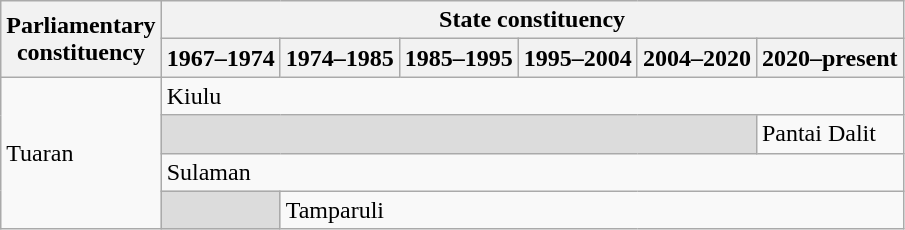<table class=wikitable>
<tr>
<th rowspan=2>Parliamentary<br>constituency</th>
<th colspan=6>State constituency</th>
</tr>
<tr>
<th>1967–1974</th>
<th>1974–1985</th>
<th>1985–1995</th>
<th>1995–2004</th>
<th>2004–2020</th>
<th>2020–present</th>
</tr>
<tr>
<td rowspan=4>Tuaran</td>
<td colspan=6>Kiulu</td>
</tr>
<tr>
<td colspan="5" bgcolor="dcdcdc"></td>
<td>Pantai Dalit</td>
</tr>
<tr>
<td colspan=6>Sulaman</td>
</tr>
<tr>
<td bgcolor=dcdcdc></td>
<td colspan=5>Tamparuli</td>
</tr>
</table>
